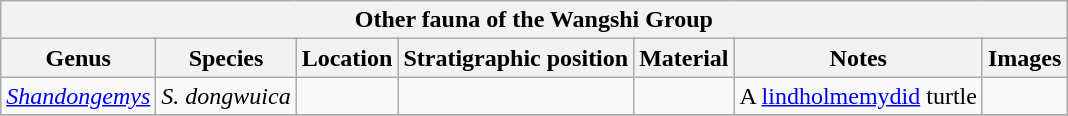<table class="wikitable" align="center">
<tr>
<th colspan="7" align="center">Other fauna of the Wangshi Group</th>
</tr>
<tr>
<th>Genus</th>
<th>Species</th>
<th>Location</th>
<th>Stratigraphic position</th>
<th>Material</th>
<th>Notes</th>
<th>Images</th>
</tr>
<tr>
<td><em><a href='#'>Shandongemys</a></em></td>
<td><em>S. dongwuica</em></td>
<td></td>
<td></td>
<td></td>
<td>A <a href='#'>lindholmemydid</a> turtle</td>
<td></td>
</tr>
<tr>
</tr>
</table>
